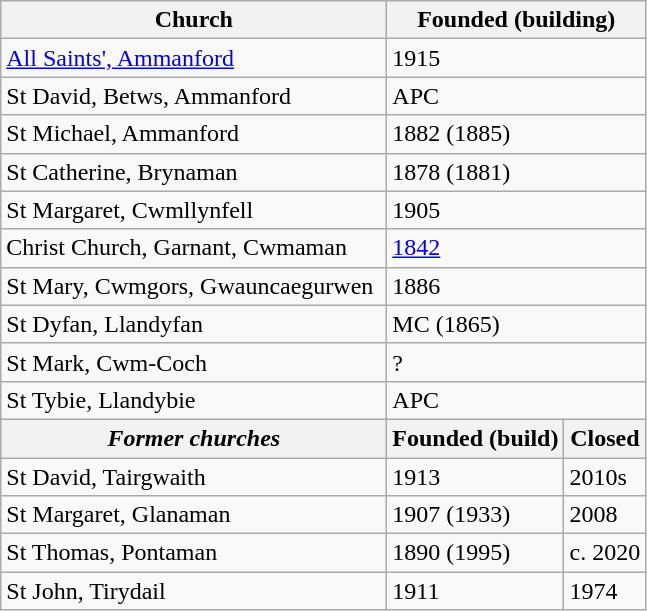<table class="wikitable">
<tr>
<th width="250">Church</th>
<th colspan="2" width="125">Founded (building)</th>
</tr>
<tr>
<td><a href='#'>All Saints', Ammanford</a></td>
<td colspan="2">1915</td>
</tr>
<tr>
<td>St David, Betws, Ammanford</td>
<td colspan="2">APC</td>
</tr>
<tr>
<td>St Michael, Ammanford</td>
<td colspan="2">1882 (1885)</td>
</tr>
<tr>
<td>St Catherine, Brynaman</td>
<td colspan="2">1878 (1881)</td>
</tr>
<tr>
<td>St Margaret, Cwmllynfell</td>
<td colspan="2">1905</td>
</tr>
<tr>
<td>Christ Church, Garnant, Cwmaman</td>
<td colspan="2"><a href='#'>1842</a></td>
</tr>
<tr>
<td>St Mary, Cwmgors, Gwauncaegurwen</td>
<td colspan="2">1886</td>
</tr>
<tr>
<td>St Dyfan, Llandyfan</td>
<td colspan="2">MC (1865)</td>
</tr>
<tr>
<td>St Mark, Cwm-Coch</td>
<td colspan="2">?</td>
</tr>
<tr>
<td>St Tybie, Llandybie</td>
<td colspan="2">APC</td>
</tr>
<tr>
<th><em>Former churches</em></th>
<th>Founded (build)</th>
<th>Closed</th>
</tr>
<tr>
<td>St David, Tairgwaith</td>
<td>1913</td>
<td>2010s</td>
</tr>
<tr>
<td>St Margaret, Glanaman</td>
<td>1907 (1933)</td>
<td>2008</td>
</tr>
<tr>
<td>St Thomas, Pontaman</td>
<td>1890 (1995)</td>
<td>c. 2020</td>
</tr>
<tr>
<td>St John, Tirydail</td>
<td>1911</td>
<td>1974</td>
</tr>
</table>
